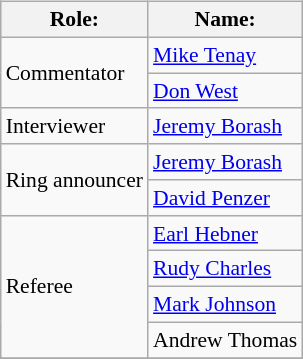<table class=wikitable style="font-size:90%; margin: 0.5em 0 0.5em 1em; float: right; clear: right;">
<tr>
<th>Role:</th>
<th>Name:</th>
</tr>
<tr>
<td rowspan="2">Commentator</td>
<td><a href='#'>Mike Tenay</a></td>
</tr>
<tr>
<td><a href='#'>Don West</a></td>
</tr>
<tr>
<td>Interviewer</td>
<td><a href='#'>Jeremy Borash</a></td>
</tr>
<tr>
<td rowspan="2">Ring announcer</td>
<td><a href='#'>Jeremy Borash</a></td>
</tr>
<tr>
<td><a href='#'>David Penzer</a></td>
</tr>
<tr>
<td rowspan="4">Referee</td>
<td><a href='#'>Earl Hebner</a></td>
</tr>
<tr>
<td><a href='#'>Rudy Charles</a></td>
</tr>
<tr>
<td><a href='#'>Mark Johnson</a></td>
</tr>
<tr>
<td>Andrew Thomas</td>
</tr>
<tr>
</tr>
</table>
